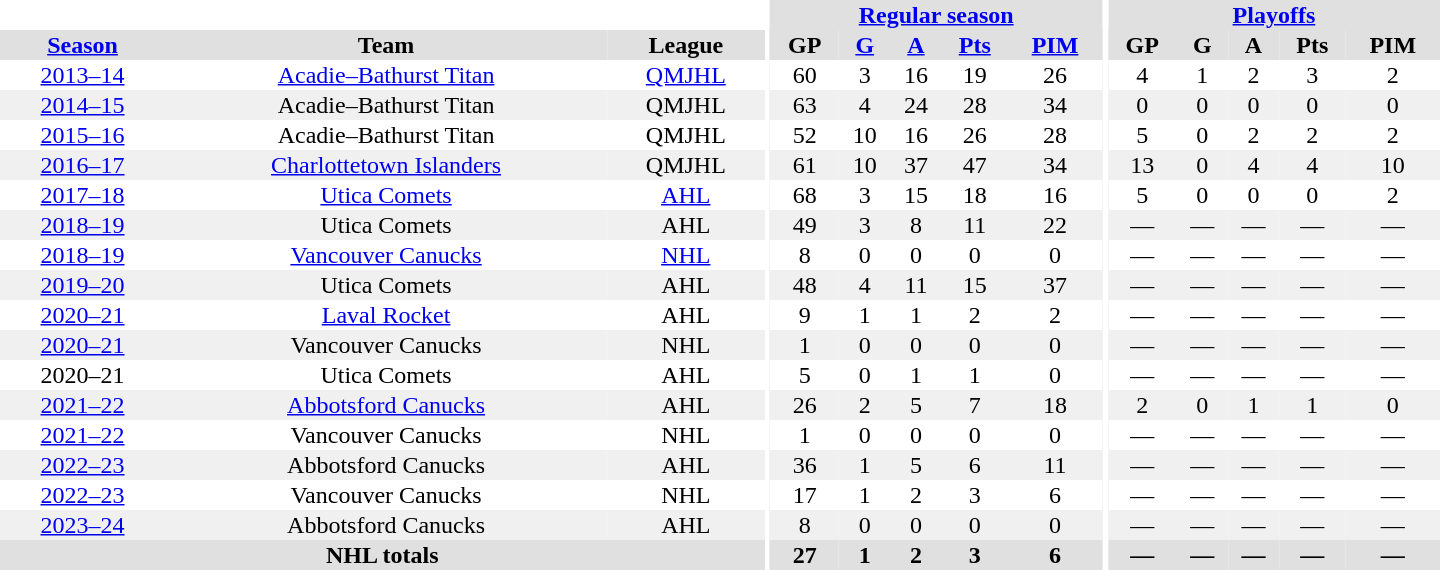<table border="0" cellpadding="1" cellspacing="0" style="text-align:center; width:60em;">
<tr bgcolor="#e0e0e0">
<th colspan="3" bgcolor="#ffffff"></th>
<th rowspan="100" bgcolor="#ffffff"></th>
<th colspan="5"><a href='#'>Regular season</a></th>
<th rowspan="100" bgcolor="#ffffff"></th>
<th colspan="5"><a href='#'>Playoffs</a></th>
</tr>
<tr bgcolor="#e0e0e0">
<th><a href='#'>Season</a></th>
<th>Team</th>
<th>League</th>
<th>GP</th>
<th><a href='#'>G</a></th>
<th><a href='#'>A</a></th>
<th><a href='#'>Pts</a></th>
<th><a href='#'>PIM</a></th>
<th>GP</th>
<th>G</th>
<th>A</th>
<th>Pts</th>
<th>PIM</th>
</tr>
<tr>
<td><a href='#'>2013–14</a></td>
<td><a href='#'>Acadie–Bathurst Titan</a></td>
<td><a href='#'>QMJHL</a></td>
<td>60</td>
<td>3</td>
<td>16</td>
<td>19</td>
<td>26</td>
<td>4</td>
<td>1</td>
<td>2</td>
<td>3</td>
<td>2</td>
</tr>
<tr bgcolor="#f0f0f0">
<td><a href='#'>2014–15</a></td>
<td>Acadie–Bathurst Titan</td>
<td>QMJHL</td>
<td>63</td>
<td>4</td>
<td>24</td>
<td>28</td>
<td>34</td>
<td>0</td>
<td>0</td>
<td>0</td>
<td>0</td>
<td>0</td>
</tr>
<tr>
<td><a href='#'>2015–16</a></td>
<td>Acadie–Bathurst Titan</td>
<td>QMJHL</td>
<td>52</td>
<td>10</td>
<td>16</td>
<td>26</td>
<td>28</td>
<td>5</td>
<td>0</td>
<td>2</td>
<td>2</td>
<td>2</td>
</tr>
<tr bgcolor="#f0f0f0">
<td><a href='#'>2016–17</a></td>
<td><a href='#'>Charlottetown Islanders</a></td>
<td>QMJHL</td>
<td>61</td>
<td>10</td>
<td>37</td>
<td>47</td>
<td>34</td>
<td>13</td>
<td>0</td>
<td>4</td>
<td>4</td>
<td>10</td>
</tr>
<tr>
<td><a href='#'>2017–18</a></td>
<td><a href='#'>Utica Comets</a></td>
<td><a href='#'>AHL</a></td>
<td>68</td>
<td>3</td>
<td>15</td>
<td>18</td>
<td>16</td>
<td>5</td>
<td>0</td>
<td>0</td>
<td>0</td>
<td>2</td>
</tr>
<tr bgcolor="#f0f0f0">
<td><a href='#'>2018–19</a></td>
<td>Utica Comets</td>
<td>AHL</td>
<td>49</td>
<td>3</td>
<td>8</td>
<td>11</td>
<td>22</td>
<td>—</td>
<td>—</td>
<td>—</td>
<td>—</td>
<td>—</td>
</tr>
<tr>
<td><a href='#'>2018–19</a></td>
<td><a href='#'>Vancouver Canucks</a></td>
<td><a href='#'>NHL</a></td>
<td>8</td>
<td>0</td>
<td>0</td>
<td>0</td>
<td>0</td>
<td>—</td>
<td>—</td>
<td>—</td>
<td>—</td>
<td>—</td>
</tr>
<tr bgcolor="#f0f0f0">
<td><a href='#'>2019–20</a></td>
<td>Utica Comets</td>
<td>AHL</td>
<td>48</td>
<td>4</td>
<td>11</td>
<td>15</td>
<td>37</td>
<td>—</td>
<td>—</td>
<td>—</td>
<td>—</td>
<td>—</td>
</tr>
<tr>
<td><a href='#'>2020–21</a></td>
<td><a href='#'>Laval Rocket</a></td>
<td>AHL</td>
<td>9</td>
<td>1</td>
<td>1</td>
<td>2</td>
<td>2</td>
<td>—</td>
<td>—</td>
<td>—</td>
<td>—</td>
<td>—</td>
</tr>
<tr bgcolor="#f0f0f0">
<td><a href='#'>2020–21</a></td>
<td>Vancouver Canucks</td>
<td>NHL</td>
<td>1</td>
<td>0</td>
<td>0</td>
<td>0</td>
<td>0</td>
<td>—</td>
<td>—</td>
<td>—</td>
<td>—</td>
<td>—</td>
</tr>
<tr>
<td>2020–21</td>
<td>Utica Comets</td>
<td>AHL</td>
<td>5</td>
<td>0</td>
<td>1</td>
<td>1</td>
<td>0</td>
<td>—</td>
<td>—</td>
<td>—</td>
<td>—</td>
<td>—</td>
</tr>
<tr bgcolor="#f0f0f0">
<td><a href='#'>2021–22</a></td>
<td><a href='#'>Abbotsford Canucks</a></td>
<td>AHL</td>
<td>26</td>
<td>2</td>
<td>5</td>
<td>7</td>
<td>18</td>
<td>2</td>
<td>0</td>
<td>1</td>
<td>1</td>
<td>0</td>
</tr>
<tr>
<td><a href='#'>2021–22</a></td>
<td>Vancouver Canucks</td>
<td>NHL</td>
<td>1</td>
<td>0</td>
<td>0</td>
<td>0</td>
<td>0</td>
<td>—</td>
<td>—</td>
<td>—</td>
<td>—</td>
<td>—</td>
</tr>
<tr bgcolor="#f0f0f0">
<td><a href='#'>2022–23</a></td>
<td>Abbotsford Canucks</td>
<td>AHL</td>
<td>36</td>
<td>1</td>
<td>5</td>
<td>6</td>
<td>11</td>
<td>—</td>
<td>—</td>
<td>—</td>
<td>—</td>
<td>—</td>
</tr>
<tr>
<td><a href='#'>2022–23</a></td>
<td>Vancouver Canucks</td>
<td>NHL</td>
<td>17</td>
<td>1</td>
<td>2</td>
<td>3</td>
<td>6</td>
<td>—</td>
<td>—</td>
<td>—</td>
<td>—</td>
<td>—</td>
</tr>
<tr bgcolor="#f0f0f0">
<td><a href='#'>2023–24</a></td>
<td>Abbotsford Canucks</td>
<td>AHL</td>
<td>8</td>
<td>0</td>
<td>0</td>
<td>0</td>
<td>0</td>
<td>—</td>
<td>—</td>
<td>—</td>
<td>—</td>
<td>—</td>
</tr>
<tr bgcolor="#e0e0e0">
<th colspan="3">NHL totals</th>
<th>27</th>
<th>1</th>
<th>2</th>
<th>3</th>
<th>6</th>
<th>—</th>
<th>—</th>
<th>—</th>
<th>—</th>
<th>—</th>
</tr>
</table>
